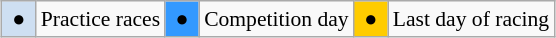<table class="wikitable" style="margin:0.5em auto; font-size:90%;position:relative;">
<tr>
<td bgcolor=#cedff2 align=center> ● </td>
<td>Practice races</td>
<td bgcolor=#3399ff align=center> ● </td>
<td>Competition day</td>
<td bgcolor=#ffcc00 align=center> ● </td>
<td>Last day of racing</td>
</tr>
</table>
